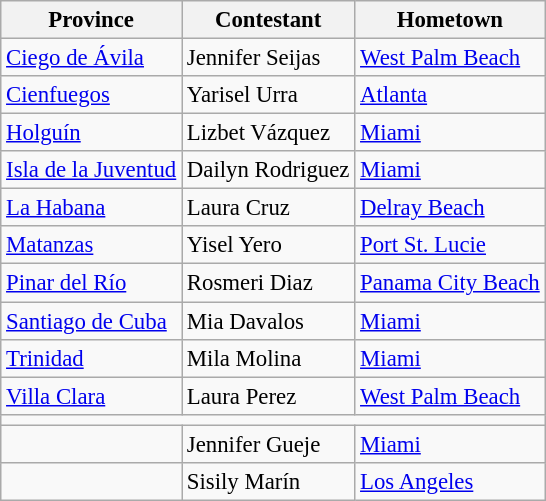<table class="wikitable" style="font-size: 95%;">
<tr>
<th>Province</th>
<th>Contestant</th>
<th>Hometown</th>
</tr>
<tr>
<td><a href='#'>Ciego de Ávila</a></td>
<td>Jennifer Seijas</td>
<td><a href='#'>West Palm Beach</a></td>
</tr>
<tr>
<td><a href='#'>Cienfuegos</a></td>
<td>Yarisel Urra</td>
<td><a href='#'>Atlanta</a></td>
</tr>
<tr>
<td><a href='#'>Holguín</a></td>
<td>Lizbet Vázquez</td>
<td><a href='#'>Miami</a></td>
</tr>
<tr>
<td><a href='#'>Isla de la Juventud</a></td>
<td>Dailyn Rodriguez</td>
<td><a href='#'>Miami</a></td>
</tr>
<tr>
<td><a href='#'>La Habana</a></td>
<td>Laura Cruz</td>
<td><a href='#'>Delray Beach</a></td>
</tr>
<tr>
<td><a href='#'>Matanzas</a></td>
<td>Yisel Yero</td>
<td><a href='#'>Port St. Lucie</a></td>
</tr>
<tr>
<td><a href='#'>Pinar del Río</a></td>
<td>Rosmeri Diaz</td>
<td><a href='#'>Panama City Beach</a></td>
</tr>
<tr>
<td><a href='#'>Santiago de Cuba</a></td>
<td>Mia Davalos</td>
<td><a href='#'>Miami</a></td>
</tr>
<tr>
<td><a href='#'>Trinidad</a>  </td>
<td>Mila Molina</td>
<td><a href='#'>Miami</a></td>
</tr>
<tr>
<td><a href='#'>Villa Clara</a></td>
<td>Laura Perez</td>
<td><a href='#'>West Palm Beach</a></td>
</tr>
<tr>
<td colspan=3></td>
</tr>
<tr>
<td></td>
<td>Jennifer Gueje</td>
<td><a href='#'>Miami</a></td>
</tr>
<tr>
<td></td>
<td>Sisily Marín</td>
<td><a href='#'>Los Angeles</a></td>
</tr>
</table>
